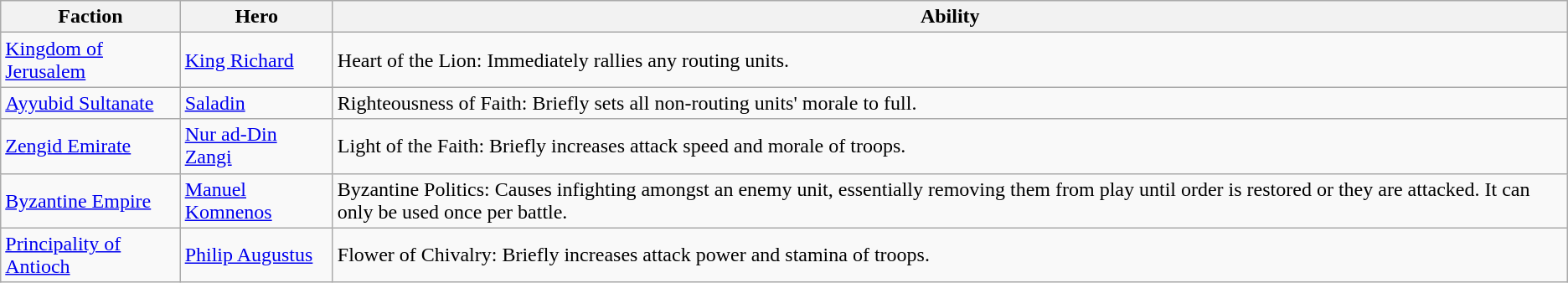<table class="wikitable">
<tr>
<th><strong>Faction</strong></th>
<th><strong>Hero</strong></th>
<th><strong>Ability</strong></th>
</tr>
<tr>
<td rowspan="1"><a href='#'>Kingdom of Jerusalem</a></td>
<td><a href='#'>King Richard</a></td>
<td>Heart of the Lion: Immediately rallies any routing units.</td>
</tr>
<tr>
<td rowspan="1"><a href='#'>Ayyubid Sultanate</a></td>
<td><a href='#'>Saladin</a></td>
<td>Righteousness of Faith: Briefly sets all non-routing units' morale to full.</td>
</tr>
<tr>
<td rowspan="1"><a href='#'>Zengid Emirate</a></td>
<td><a href='#'>Nur ad-Din Zangi</a></td>
<td>Light of the Faith: Briefly increases attack speed and morale of troops.</td>
</tr>
<tr>
<td rowspan="1"><a href='#'>Byzantine Empire</a></td>
<td><a href='#'>Manuel Komnenos</a></td>
<td>Byzantine Politics: Causes infighting amongst an enemy unit, essentially removing them from play until order is restored or they are attacked. It can only be used once per battle.</td>
</tr>
<tr>
<td rowspan="1"><a href='#'>Principality of Antioch</a></td>
<td><a href='#'>Philip Augustus</a></td>
<td>Flower of Chivalry: Briefly increases attack power and stamina of troops.</td>
</tr>
</table>
